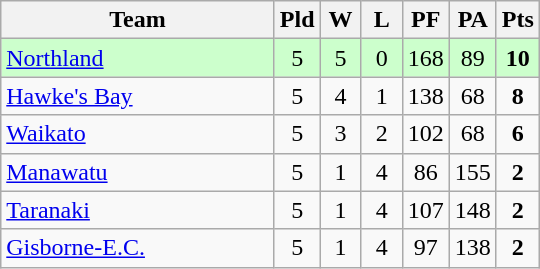<table class="wikitable" style="text-align:center;">
<tr>
<th width=175>Team</th>
<th width=20 abbr="Played">Pld</th>
<th width=20 abbr="Won">W</th>
<th width=20 abbr="Lost">L</th>
<th width=20 abbr="Points for">PF</th>
<th width=20 abbr="Points against">PA</th>
<th width=20 abbr="Points">Pts</th>
</tr>
<tr style="background: #ccffcc;">
<td style="text-align:left;"><a href='#'>Northland</a></td>
<td>5</td>
<td>5</td>
<td>0</td>
<td>168</td>
<td>89</td>
<td><strong>10</strong></td>
</tr>
<tr>
<td style="text-align:left;"><a href='#'>Hawke's Bay</a></td>
<td>5</td>
<td>4</td>
<td>1</td>
<td>138</td>
<td>68</td>
<td><strong>8</strong></td>
</tr>
<tr>
<td style="text-align:left;"><a href='#'>Waikato</a></td>
<td>5</td>
<td>3</td>
<td>2</td>
<td>102</td>
<td>68</td>
<td><strong>6</strong></td>
</tr>
<tr>
<td style="text-align:left;"><a href='#'>Manawatu</a></td>
<td>5</td>
<td>1</td>
<td>4</td>
<td>86</td>
<td>155</td>
<td><strong>2</strong></td>
</tr>
<tr>
<td style="text-align:left;"><a href='#'>Taranaki</a></td>
<td>5</td>
<td>1</td>
<td>4</td>
<td>107</td>
<td>148</td>
<td><strong>2</strong></td>
</tr>
<tr>
<td style="text-align:left;"><a href='#'>Gisborne-E.C.</a></td>
<td>5</td>
<td>1</td>
<td>4</td>
<td>97</td>
<td>138</td>
<td><strong>2</strong></td>
</tr>
</table>
